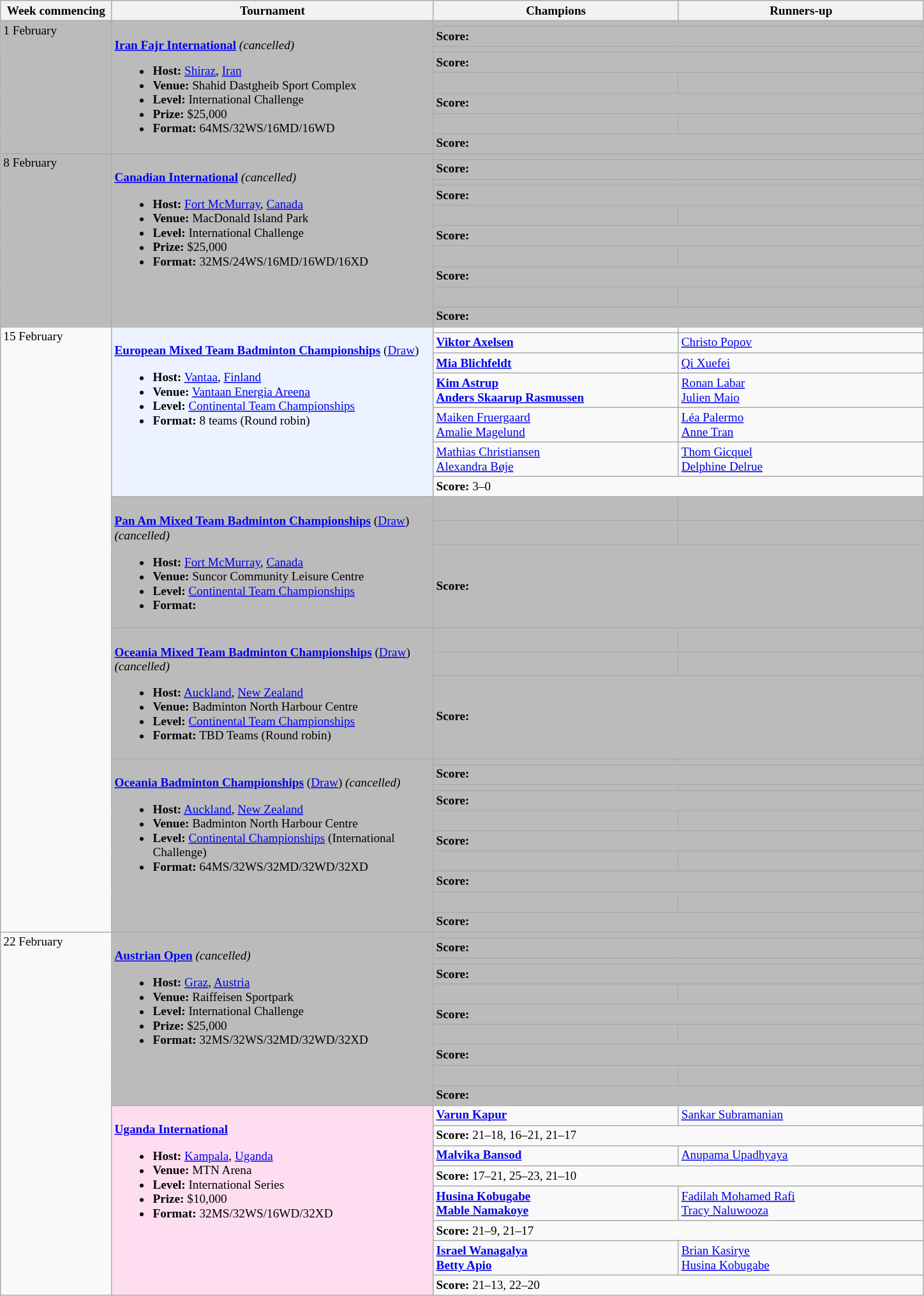<table class="wikitable" style="font-size:80%">
<tr>
<th width="110">Week commencing</th>
<th width="330">Tournament</th>
<th width="250">Champions</th>
<th width="250">Runners-up</th>
</tr>
<tr valign="top"bgcolor="#BBBBBB">
<td rowspan="8">1 February</td>
<td bgcolor="#BBBBBB" rowspan="8"><br><strong><a href='#'>Iran Fajr International</a></strong> <em>(cancelled)</em><ul><li><strong>Host:</strong> <a href='#'>Shiraz</a>, <a href='#'>Iran</a></li><li><strong>Venue:</strong> Shahid Dastgheib Sport Complex</li><li><strong>Level:</strong> International Challenge</li><li><strong>Prize:</strong> $25,000</li><li><strong>Format:</strong> 64MS/32WS/16MD/16WD</li></ul></td>
<td><strong> </strong></td>
<td></td>
</tr>
<tr bgcolor="#BBBBBB">
<td colspan="2"><strong>Score:</strong></td>
</tr>
<tr valign="top"bgcolor="#BBBBBB">
<td><strong> </strong></td>
<td></td>
</tr>
<tr bgcolor="#BBBBBB">
<td colspan="2"><strong>Score:</strong></td>
</tr>
<tr valign="top"bgcolor="#BBBBBB">
<td><strong> <br> </strong></td>
<td> <br></td>
</tr>
<tr bgcolor="#BBBBBB">
<td colspan="2"><strong>Score:</strong></td>
</tr>
<tr valign="top"bgcolor="#BBBBBB">
<td><strong> <br> </strong></td>
<td> <br></td>
</tr>
<tr bgcolor="#BBBBBB">
<td colspan="2"><strong>Score:</strong></td>
</tr>
<tr valign="top"bgcolor="#BBBBBB">
<td rowspan="10">8 February</td>
<td bgcolor="#BBBBBB" rowspan="10"><br><strong><a href='#'>Canadian International</a></strong> <em>(cancelled)</em><ul><li><strong>Host:</strong> <a href='#'>Fort McMurray</a>, <a href='#'>Canada</a></li><li><strong>Venue:</strong> MacDonald Island Park</li><li><strong>Level:</strong> International Challenge</li><li><strong>Prize:</strong> $25,000</li><li><strong>Format:</strong> 32MS/24WS/16MD/16WD/16XD</li></ul></td>
<td><strong> </strong></td>
<td></td>
</tr>
<tr bgcolor="#BBBBBB">
<td colspan="2"><strong>Score:</strong></td>
</tr>
<tr valign="top"bgcolor="#BBBBBB">
<td><strong> </strong></td>
<td></td>
</tr>
<tr bgcolor="#BBBBBB">
<td colspan="2"><strong>Score:</strong></td>
</tr>
<tr valign="top"bgcolor="#BBBBBB">
<td><strong> <br> </strong></td>
<td> <br></td>
</tr>
<tr bgcolor="#BBBBBB">
<td colspan="2"><strong>Score:</strong></td>
</tr>
<tr valign="top"bgcolor="#BBBBBB">
<td><strong> <br> </strong></td>
<td> <br></td>
</tr>
<tr bgcolor="#BBBBBB">
<td colspan="2"><strong>Score:</strong></td>
</tr>
<tr valign="top"bgcolor="#BBBBBB">
<td><strong> <br> </strong></td>
<td> <br></td>
</tr>
<tr bgcolor="#BBBBBB">
<td colspan="2"><strong>Score:</strong></td>
</tr>
<tr valign=top>
<td rowspan="23">15 February</td>
<td style="background:#ECF2FF;" rowspan="7"><br><strong><a href='#'>European Mixed Team Badminton Championships</a></strong> (<a href='#'>Draw</a>)<ul><li><strong>Host:</strong> <a href='#'>Vantaa</a>, <a href='#'>Finland</a></li><li><strong>Venue:</strong> <a href='#'>Vantaan Energia Areena</a></li><li><strong>Level:</strong> <a href='#'>Continental Team Championships</a></li><li><strong>Format:</strong> 8 teams (Round robin)</li></ul></td>
<td><strong></strong></td>
<td></td>
</tr>
<tr>
<td><strong><a href='#'>Viktor Axelsen</a></strong></td>
<td><a href='#'>Christo Popov</a></td>
</tr>
<tr>
<td><strong><a href='#'>Mia Blichfeldt</a></strong></td>
<td><a href='#'>Qi Xuefei</a></td>
</tr>
<tr>
<td><strong><a href='#'>Kim Astrup</a><br><a href='#'>Anders Skaarup Rasmussen</a></strong></td>
<td><a href='#'>Ronan Labar</a><br><a href='#'>Julien Maio</a></td>
</tr>
<tr>
<td><a href='#'>Maiken Fruergaard</a><br><a href='#'>Amalie Magelund</a></td>
<td><a href='#'>Léa Palermo</a><br><a href='#'>Anne Tran</a></td>
</tr>
<tr>
<td><a href='#'>Mathias Christiansen</a><br><a href='#'>Alexandra Bøje</a></td>
<td><a href='#'>Thom Gicquel</a><br><a href='#'>Delphine Delrue</a></td>
</tr>
<tr>
<td colspan="2"><strong>Score:</strong> 3–0</td>
</tr>
<tr valign=top bgcolor="#BBBBBB">
<td style="background:#BBBBBB;" rowspan="3"><br><strong><a href='#'>Pan Am Mixed Team Badminton Championships</a></strong> (<a href='#'>Draw</a>) <em>(cancelled)</em><ul><li><strong>Host:</strong> <a href='#'>Fort McMurray</a>, <a href='#'>Canada</a></li><li><strong>Venue:</strong> Suncor Community Leisure Centre</li><li><strong>Level:</strong> <a href='#'>Continental Team Championships</a></li><li><strong>Format:</strong></li></ul></td>
<td></td>
<td></td>
</tr>
<tr bgcolor="#BBBBBB">
<td></td>
<td></td>
</tr>
<tr bgcolor="#BBBBBB">
<td colspan=2><strong>Score:</strong></td>
</tr>
<tr valign=top bgcolor="#BBBBBB">
<td style="background:#BBBBBB;" rowspan="3"><br><strong><a href='#'>Oceania Mixed Team Badminton Championships</a></strong> (<a href='#'>Draw</a>) <em>(cancelled)</em><ul><li><strong>Host:</strong> <a href='#'>Auckland</a>, <a href='#'>New Zealand</a></li><li><strong>Venue:</strong> Badminton North Harbour Centre</li><li><strong>Level:</strong> <a href='#'>Continental Team Championships</a></li><li><strong>Format:</strong> TBD Teams (Round robin)</li></ul></td>
<td></td>
<td></td>
</tr>
<tr bgcolor="#BBBBBB">
<td></td>
<td></td>
</tr>
<tr bgcolor="#BBBBBB">
<td colspan=2><strong>Score:</strong></td>
</tr>
<tr valign=top bgcolor="#BBBBBB">
<td style="background:#BBBBBB;" rowspan="10"><br><strong><a href='#'>Oceania Badminton Championships</a></strong> (<a href='#'>Draw</a>) <em>(cancelled)</em><ul><li><strong>Host:</strong> <a href='#'>Auckland</a>, <a href='#'>New Zealand</a></li><li><strong>Venue:</strong> Badminton North Harbour Centre</li><li><strong>Level:</strong> <a href='#'>Continental Championships</a> (International Challenge)</li><li><strong>Format:</strong> 64MS/32WS/32MD/32WD/32XD</li></ul></td>
<td><strong> </strong></td>
<td></td>
</tr>
<tr bgcolor="#BBBBBB">
<td colspan="2"><strong>Score:</strong></td>
</tr>
<tr valign="top"bgcolor="#BBBBBB">
<td><strong> </strong></td>
<td></td>
</tr>
<tr bgcolor="#BBBBBB">
<td colspan="2"><strong>Score:</strong></td>
</tr>
<tr valign="top"bgcolor="#BBBBBB">
<td><strong> <br> </strong></td>
<td> <br></td>
</tr>
<tr bgcolor="#BBBBBB">
<td colspan="2"><strong>Score:</strong></td>
</tr>
<tr valign="top"bgcolor="#BBBBBB">
<td><strong> <br> </strong></td>
<td> <br></td>
</tr>
<tr bgcolor="#BBBBBB">
<td colspan="2"><strong>Score:</strong></td>
</tr>
<tr valign="top"bgcolor="#BBBBBB">
<td><strong> <br> </strong></td>
<td> <br></td>
</tr>
<tr bgcolor="#BBBBBB">
<td colspan="2"><strong>Score:</strong></td>
</tr>
<tr valign="top">
<td rowspan="18">22 February</td>
<td bgcolor="#BBBBBB" rowspan="10"><br><strong><a href='#'>Austrian Open</a></strong> <em>(cancelled)</em><ul><li><strong>Host:</strong> <a href='#'>Graz</a>, <a href='#'>Austria</a></li><li><strong>Venue:</strong> Raiffeisen Sportpark</li><li><strong>Level:</strong> International Challenge</li><li><strong>Prize:</strong> $25,000</li><li><strong>Format:</strong> 32MS/32WS/32MD/32WD/32XD</li></ul></td>
<td bgcolor="#BBBBBB"><strong> </strong></td>
<td bgcolor="#BBBBBB"></td>
</tr>
<tr bgcolor="#BBBBBB">
<td colspan="2"><strong>Score:</strong></td>
</tr>
<tr valign="top"bgcolor="#BBBBBB">
<td><strong> </strong></td>
<td></td>
</tr>
<tr bgcolor="#BBBBBB">
<td colspan="2"><strong>Score:</strong></td>
</tr>
<tr valign="top"bgcolor="#BBBBBB">
<td><strong> <br> </strong></td>
<td> <br></td>
</tr>
<tr bgcolor="#BBBBBB">
<td colspan="2"><strong>Score:</strong></td>
</tr>
<tr valign="top"bgcolor="#BBBBBB">
<td><strong> <br> </strong></td>
<td> <br></td>
</tr>
<tr bgcolor="#BBBBBB">
<td colspan="2"><strong>Score:</strong></td>
</tr>
<tr valign="top"bgcolor="#BBBBBB">
<td><strong> <br> </strong></td>
<td> <br></td>
</tr>
<tr bgcolor="#BBBBBB">
<td colspan="2"><strong>Score:</strong></td>
</tr>
<tr valign="top">
<td bgcolor="#FFDDF1" rowspan="8"><br><strong><a href='#'>Uganda International</a></strong><ul><li><strong>Host:</strong> <a href='#'>Kampala</a>, <a href='#'>Uganda</a></li><li><strong>Venue:</strong> MTN Arena</li><li><strong>Level:</strong> International Series</li><li><strong>Prize:</strong> $10,000</li><li><strong>Format:</strong> 32MS/32WS/16WD/32XD</li></ul></td>
<td><strong> <a href='#'>Varun Kapur</a></strong></td>
<td> <a href='#'>Sankar Subramanian</a></td>
</tr>
<tr>
<td colspan="2"><strong>Score:</strong> 21–18, 16–21, 21–17</td>
</tr>
<tr valign="top">
<td><strong> <a href='#'>Malvika Bansod</a></strong></td>
<td> <a href='#'>Anupama Upadhyaya</a></td>
</tr>
<tr>
<td colspan="2"><strong>Score:</strong> 17–21, 25–23, 21–10</td>
</tr>
<tr valign="top">
<td><strong> <a href='#'>Husina Kobugabe</a><br> <a href='#'>Mable Namakoye</a></strong></td>
<td> <a href='#'>Fadilah Mohamed Rafi</a><br> <a href='#'>Tracy Naluwooza</a></td>
</tr>
<tr>
<td colspan="2"><strong>Score:</strong> 21–9, 21–17</td>
</tr>
<tr valign="top">
<td><strong> <a href='#'>Israel Wanagalya</a><br> <a href='#'>Betty Apio</a></strong></td>
<td> <a href='#'>Brian Kasirye</a><br> <a href='#'>Husina Kobugabe</a></td>
</tr>
<tr>
<td colspan="2"><strong>Score:</strong> 21–13, 22–20</td>
</tr>
</table>
